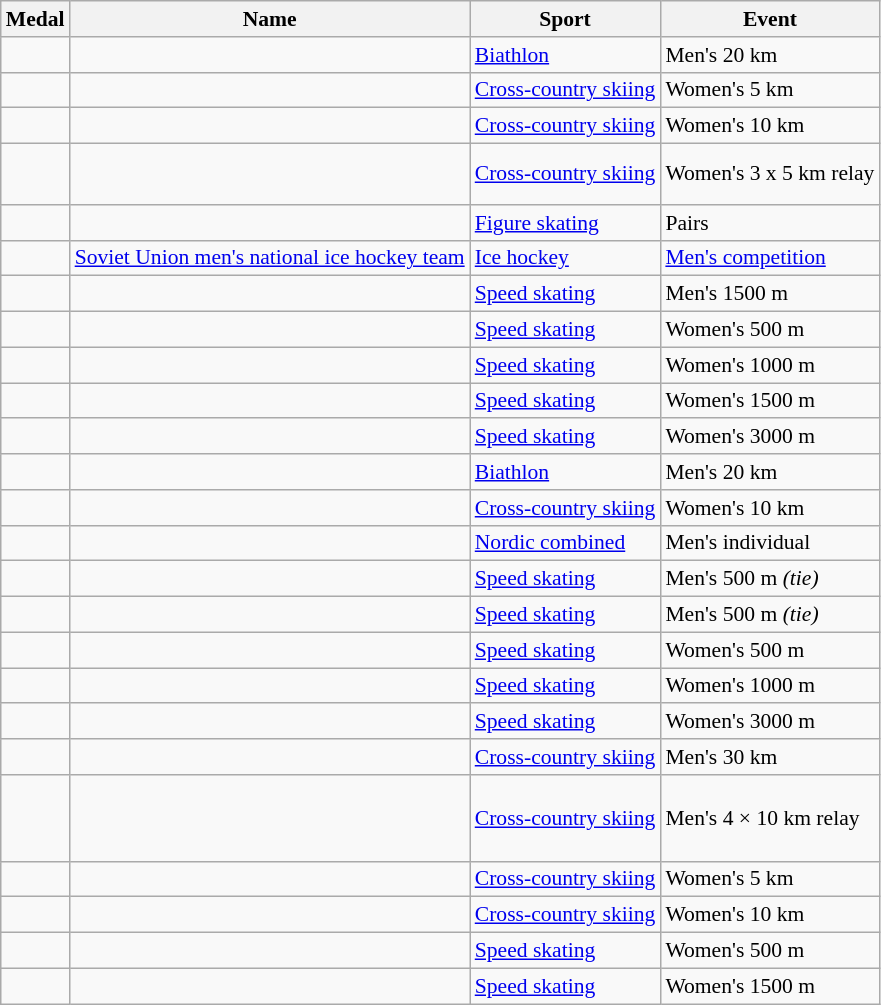<table class="wikitable sortable" style="font-size:90%">
<tr>
<th>Medal</th>
<th>Name</th>
<th>Sport</th>
<th>Event</th>
</tr>
<tr>
<td></td>
<td></td>
<td><a href='#'>Biathlon</a></td>
<td>Men's 20 km</td>
</tr>
<tr>
<td></td>
<td></td>
<td><a href='#'>Cross-country skiing</a></td>
<td>Women's 5 km</td>
</tr>
<tr>
<td></td>
<td></td>
<td><a href='#'>Cross-country skiing</a></td>
<td>Women's 10 km</td>
</tr>
<tr>
<td></td>
<td> <br>  <br> </td>
<td><a href='#'>Cross-country skiing</a></td>
<td>Women's 3 x 5 km relay</td>
</tr>
<tr>
<td></td>
<td> <br> </td>
<td><a href='#'>Figure skating</a></td>
<td>Pairs</td>
</tr>
<tr>
<td></td>
<td><a href='#'>Soviet Union men's national ice hockey team</a><br></td>
<td><a href='#'>Ice hockey</a></td>
<td><a href='#'>Men's competition</a></td>
</tr>
<tr>
<td></td>
<td></td>
<td><a href='#'>Speed skating</a></td>
<td>Men's 1500 m</td>
</tr>
<tr>
<td></td>
<td></td>
<td><a href='#'>Speed skating</a></td>
<td>Women's 500 m</td>
</tr>
<tr>
<td></td>
<td></td>
<td><a href='#'>Speed skating</a></td>
<td>Women's 1000 m</td>
</tr>
<tr>
<td></td>
<td></td>
<td><a href='#'>Speed skating</a></td>
<td>Women's 1500 m</td>
</tr>
<tr>
<td></td>
<td></td>
<td><a href='#'>Speed skating</a></td>
<td>Women's 3000 m</td>
</tr>
<tr>
<td></td>
<td></td>
<td><a href='#'>Biathlon</a></td>
<td>Men's 20 km</td>
</tr>
<tr>
<td></td>
<td></td>
<td><a href='#'>Cross-country skiing</a></td>
<td>Women's 10 km</td>
</tr>
<tr>
<td></td>
<td></td>
<td><a href='#'>Nordic combined</a></td>
<td>Men's individual</td>
</tr>
<tr>
<td></td>
<td></td>
<td><a href='#'>Speed skating</a></td>
<td>Men's 500 m <em>(tie)</em></td>
</tr>
<tr>
<td></td>
<td></td>
<td><a href='#'>Speed skating</a></td>
<td>Men's 500 m <em>(tie)</em></td>
</tr>
<tr>
<td></td>
<td></td>
<td><a href='#'>Speed skating</a></td>
<td>Women's 500 m</td>
</tr>
<tr>
<td></td>
<td></td>
<td><a href='#'>Speed skating</a></td>
<td>Women's 1000 m</td>
</tr>
<tr>
<td></td>
<td></td>
<td><a href='#'>Speed skating</a></td>
<td>Women's 3000 m</td>
</tr>
<tr>
<td></td>
<td></td>
<td><a href='#'>Cross-country skiing</a></td>
<td>Men's 30 km</td>
</tr>
<tr>
<td></td>
<td> <br>  <br>  <br> </td>
<td><a href='#'>Cross-country skiing</a></td>
<td>Men's 4 × 10 km relay</td>
</tr>
<tr>
<td></td>
<td></td>
<td><a href='#'>Cross-country skiing</a></td>
<td>Women's 5 km</td>
</tr>
<tr>
<td></td>
<td></td>
<td><a href='#'>Cross-country skiing</a></td>
<td>Women's 10 km</td>
</tr>
<tr>
<td></td>
<td></td>
<td><a href='#'>Speed skating</a></td>
<td>Women's 500 m</td>
</tr>
<tr>
<td></td>
<td></td>
<td><a href='#'>Speed skating</a></td>
<td>Women's 1500 m</td>
</tr>
</table>
